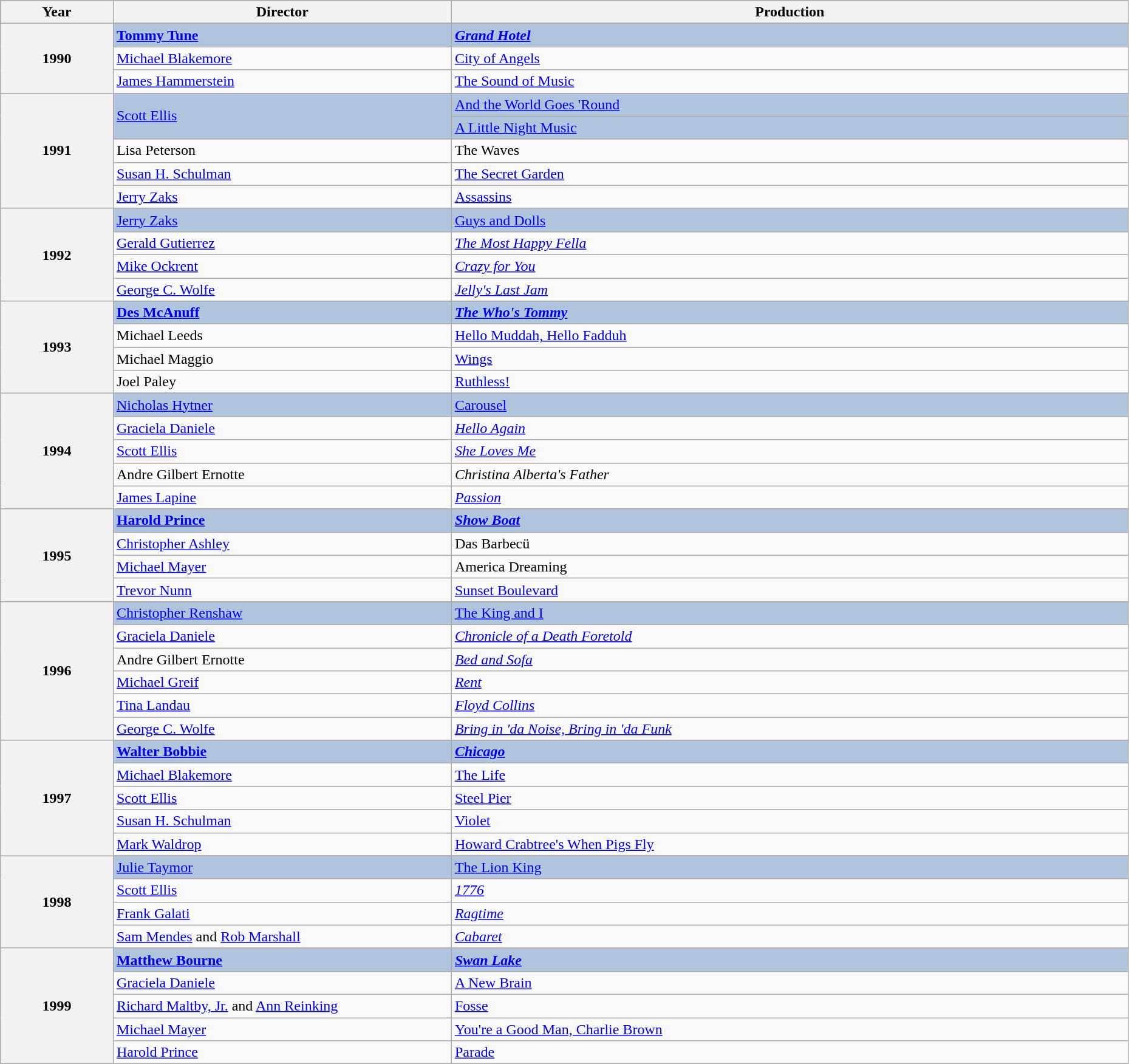<table class="wikitable" style="width:98%;">
<tr style="background:#bebebe;">
<th style="width:10%;">Year</th>
<th style="width:30%;">Director</th>
<th style="width:60%;">Production</th>
</tr>
<tr>
<th rowspan="4" align="center">1990</th>
</tr>
<tr style="background:#B0C4DE">
<td><strong><a href='#'>Tommy Tune</a></strong></td>
<td><strong><em><a href='#'>Grand Hotel</a><em> <strong></td>
</tr>
<tr>
<td><a href='#'>Michael Blakemore</a></td>
<td></em><a href='#'>City of Angels</a><em></td>
</tr>
<tr>
<td><a href='#'>James Hammerstein</a></td>
<td></em><a href='#'>The Sound of Music</a><em></td>
</tr>
<tr>
<th rowspan="6" align="center">1991</th>
</tr>
<tr style="background:#B0C4DE">
<td rowspan="2"></strong><a href='#'>Scott Ellis</a><strong></td>
<td></em></strong><a href='#'>And the World Goes 'Round</a><strong><em></td>
</tr>
<tr style="background:#B0C4DE">
<td></em></strong><a href='#'>A Little Night Music</a><strong><em></td>
</tr>
<tr>
<td>Lisa Peterson</td>
<td></em>The Waves<em></td>
</tr>
<tr>
<td><a href='#'>Susan H. Schulman</a></td>
<td></em><a href='#'>The Secret Garden</a><em></td>
</tr>
<tr>
<td><a href='#'>Jerry Zaks</a></td>
<td></em><a href='#'>Assassins</a><em></td>
</tr>
<tr>
<th rowspan="5" align="center">1992</th>
</tr>
<tr style="background:#B0C4DE">
<td></strong><a href='#'>Jerry Zaks</a><strong></td>
<td></em></strong><a href='#'>Guys and Dolls</a></em> </strong></td>
</tr>
<tr>
<td><a href='#'>Gerald Gutierrez</a></td>
<td><em><a href='#'>The Most Happy Fella</a></em></td>
</tr>
<tr>
<td><a href='#'>Mike Ockrent</a></td>
<td><em><a href='#'>Crazy for You</a></em></td>
</tr>
<tr>
<td><a href='#'>George C. Wolfe</a></td>
<td><em><a href='#'>Jelly's Last Jam</a></em></td>
</tr>
<tr>
<th rowspan="5" align="center">1993</th>
</tr>
<tr style="background:#B0C4DE">
<td><strong><a href='#'>Des McAnuff</a></strong></td>
<td><strong><em><a href='#'>The Who's Tommy</a><em> <strong></td>
</tr>
<tr>
<td>Michael Leeds</td>
<td></em><a href='#'>Hello Muddah, Hello Fadduh</a><em></td>
</tr>
<tr>
<td>Michael Maggio</td>
<td></em><a href='#'>Wings</a><em></td>
</tr>
<tr>
<td>Joel Paley</td>
<td></em><a href='#'>Ruthless!</a><em></td>
</tr>
<tr>
<th rowspan="6" align="center">1994</th>
</tr>
<tr style="background:#B0C4DE">
<td></strong><a href='#'>Nicholas Hytner</a><strong></td>
<td></em></strong><a href='#'>Carousel</a></em> </strong></td>
</tr>
<tr>
<td><a href='#'>Graciela Daniele</a></td>
<td><em><a href='#'>Hello Again</a></em></td>
</tr>
<tr>
<td><a href='#'>Scott Ellis</a></td>
<td><em><a href='#'>She Loves Me</a></em></td>
</tr>
<tr>
<td>Andre Gilbert Ernotte</td>
<td><em>Christina Alberta's Father</em></td>
</tr>
<tr>
<td><a href='#'>James Lapine</a></td>
<td><em><a href='#'>Passion</a></em></td>
</tr>
<tr>
<th rowspan="5" align="center">1995</th>
</tr>
<tr style="background:#B0C4DE">
<td><strong><a href='#'>Harold Prince</a></strong></td>
<td><strong><em><a href='#'>Show Boat</a><em> <strong></td>
</tr>
<tr>
<td><a href='#'>Christopher Ashley</a></td>
<td></em>Das Barbecü<em></td>
</tr>
<tr>
<td><a href='#'>Michael Mayer</a></td>
<td></em>America Dreaming<em></td>
</tr>
<tr>
<td><a href='#'>Trevor Nunn</a></td>
<td></em><a href='#'>Sunset Boulevard</a><em></td>
</tr>
<tr>
<th rowspan="7" align="center">1996</th>
</tr>
<tr style="background:#B0C4DE">
<td></strong><a href='#'>Christopher Renshaw</a><strong></td>
<td></em></strong><a href='#'>The King and I</a></em> </strong></td>
</tr>
<tr>
<td><a href='#'>Graciela Daniele</a></td>
<td><em><a href='#'>Chronicle of a Death Foretold</a></em></td>
</tr>
<tr>
<td>Andre Gilbert Ernotte</td>
<td><em><a href='#'>Bed and Sofa</a></em></td>
</tr>
<tr>
<td><a href='#'>Michael Greif</a></td>
<td><em><a href='#'>Rent</a></em></td>
</tr>
<tr>
<td><a href='#'>Tina Landau</a></td>
<td><em><a href='#'>Floyd Collins</a></em></td>
</tr>
<tr>
<td><a href='#'>George C. Wolfe</a></td>
<td><em><a href='#'>Bring in 'da Noise, Bring in 'da Funk</a></em></td>
</tr>
<tr>
<th rowspan="6" align="center">1997</th>
</tr>
<tr style="background:#B0C4DE">
<td><strong><a href='#'>Walter Bobbie</a></strong></td>
<td><strong><em><a href='#'>Chicago</a><em> <strong></td>
</tr>
<tr>
<td><a href='#'>Michael Blakemore</a></td>
<td></em><a href='#'>The Life</a><em></td>
</tr>
<tr>
<td><a href='#'>Scott Ellis</a></td>
<td></em><a href='#'>Steel Pier</a><em></td>
</tr>
<tr>
<td><a href='#'>Susan H. Schulman</a></td>
<td></em><a href='#'>Violet</a><em></td>
</tr>
<tr>
<td><a href='#'>Mark Waldrop</a></td>
<td></em><a href='#'>Howard Crabtree's When Pigs Fly</a><em></td>
</tr>
<tr>
<th rowspan="5" align="center">1998</th>
</tr>
<tr style="background:#B0C4DE">
<td></strong><a href='#'>Julie Taymor</a><strong></td>
<td></em></strong><a href='#'>The Lion King</a></em> </strong></td>
</tr>
<tr>
<td><a href='#'>Scott Ellis</a></td>
<td><em><a href='#'>1776</a></em></td>
</tr>
<tr>
<td><a href='#'>Frank Galati</a></td>
<td><em><a href='#'>Ragtime</a></em></td>
</tr>
<tr>
<td><a href='#'>Sam Mendes</a> and <a href='#'>Rob Marshall</a></td>
<td><em><a href='#'>Cabaret</a></em></td>
</tr>
<tr>
<th rowspan="6" align="center">1999</th>
</tr>
<tr style="background:#B0C4DE">
<td><strong><a href='#'>Matthew Bourne</a></strong></td>
<td><strong><em><a href='#'>Swan Lake</a><em> <strong></td>
</tr>
<tr>
<td><a href='#'>Graciela Daniele</a></td>
<td></em><a href='#'>A New Brain</a><em></td>
</tr>
<tr>
<td><a href='#'>Richard Maltby, Jr.</a> and <a href='#'>Ann Reinking</a></td>
<td></em><a href='#'>Fosse</a><em></td>
</tr>
<tr>
<td><a href='#'>Michael Mayer</a></td>
<td></em><a href='#'>You're a Good Man, Charlie Brown</a><em></td>
</tr>
<tr>
<td><a href='#'>Harold Prince</a></td>
<td></em><a href='#'>Parade</a><em></td>
</tr>
</table>
